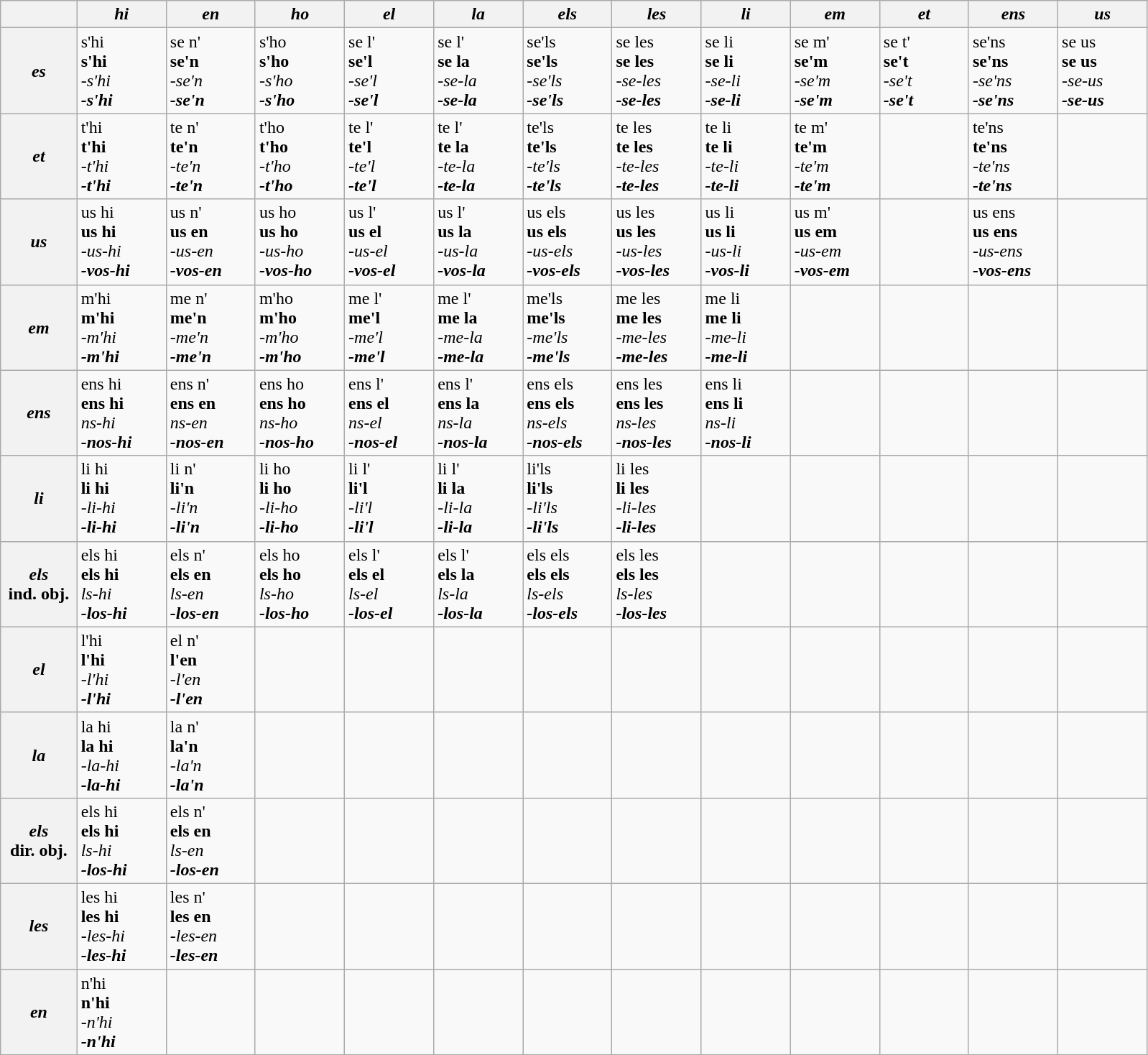<table class="wikitable">
<tr>
<th width="6%"></th>
<th width="7%"><em>hi</em></th>
<th width="7%"><em>en</em></th>
<th width="7%"><em>ho</em></th>
<th width="7%"><em>el</em></th>
<th width="7%"><em>la</em></th>
<th width="7%"><em>els</em></th>
<th width="7%"><em>les</em></th>
<th width="7%"><em>li</em></th>
<th width="7%"><em>em</em></th>
<th width="7%"><em>et</em></th>
<th width="7%"><em>ens</em></th>
<th width="7%"><em>us</em></th>
</tr>
<tr>
<th><em>es</em></th>
<td>s'hi<br><strong>s'hi</strong><br><em>-s'hi</em><br><strong><em>-s'hi</em></strong></td>
<td>se n'<br><strong>se'n</strong><br><em>-se'n</em><br><strong><em>-se'n</em></strong></td>
<td>s'ho<br><strong>s'ho</strong><br><em>-s'ho</em><br><strong><em>-s'ho</em></strong></td>
<td>se l'<br><strong>se'l</strong><br><em>-se'l</em><br><strong><em>-se'l</em></strong></td>
<td>se l'<br><strong>se la</strong><br><em>-se-la</em><br><strong><em>-se-la</em></strong></td>
<td>se'ls<br><strong>se'ls</strong><br><em>-se'ls</em><br><strong><em>-se'ls</em></strong></td>
<td>se les<br><strong>se les</strong><br><em>-se-les</em><br><strong><em>-se-les</em></strong></td>
<td>se li<br><strong>se li</strong><br><em>-se-li</em><br><strong><em>-se-li</em></strong></td>
<td>se m'<br><strong>se'm</strong><br><em>-se'm</em><br><strong><em>-se'm</em></strong></td>
<td>se t'<br><strong>se't</strong><br><em>-se't</em><br><strong><em>-se't</em></strong></td>
<td>se'ns<br><strong>se'ns</strong><br><em>-se'ns</em><br><strong><em>-se'ns</em></strong></td>
<td>se us<br><strong>se us</strong><br><em>-se-us</em><br><strong><em>-se-us</em></strong></td>
</tr>
<tr>
<th><em>et</em></th>
<td>t'hi<br><strong>t'hi</strong><br><em>-t'hi</em><br><strong><em>-t'hi</em></strong></td>
<td>te n'<br><strong>te'n</strong><br><em>-te'n</em><br><strong><em>-te'n</em></strong></td>
<td>t'ho<br><strong>t'ho</strong><br><em>-t'ho</em><br><strong><em>-t'ho</em></strong></td>
<td>te l'<br><strong>te'l</strong><br><em>-te'l</em><br><strong><em>-te'l</em></strong></td>
<td>te l'<br><strong>te la</strong><br><em>-te-la</em><br><strong><em>-te-la</em></strong></td>
<td>te'ls<br><strong>te'ls</strong><br><em>-te'ls</em><br><strong><em>-te'ls</em></strong></td>
<td>te les<br><strong>te les</strong><br><em>-te-les</em><br><strong><em>-te-les</em></strong></td>
<td>te li<br><strong>te li</strong><br><em>-te-li</em><br><strong><em>-te-li</em></strong></td>
<td>te m'<br><strong>te'm</strong><br><em>-te'm</em><br><strong><em>-te'm</em></strong></td>
<td></td>
<td>te'ns<br><strong>te'ns</strong><br><em>-te'ns</em><br><strong><em>-te'ns</em></strong></td>
<td></td>
</tr>
<tr>
<th><em>us</em></th>
<td>us hi<br><strong>us hi</strong><br><em>-us-hi</em><br><strong><em>-vos-hi</em></strong></td>
<td>us n'<br><strong>us en</strong><br><em>-us-en</em><br><strong><em>-vos-en</em></strong></td>
<td>us ho<br><strong>us ho</strong><br><em>-us-ho</em><br><strong><em>-vos-ho</em></strong></td>
<td>us l'<br><strong>us el</strong><br><em>-us-el</em><br><strong><em>-vos-el</em></strong></td>
<td>us l'<br><strong>us la</strong><br><em>-us-la</em><br><strong><em>-vos-la</em></strong></td>
<td>us els<br><strong>us els</strong><br><em>-us-els</em><br><strong><em>-vos-els</em></strong></td>
<td>us les<br><strong>us les</strong><br><em>-us-les</em><br><strong><em>-vos-les</em></strong></td>
<td>us li<br><strong>us li</strong><br><em>-us-li</em><br><strong><em>-vos-li</em></strong></td>
<td>us m'<br><strong>us em</strong><br><em>-us-em</em><br><strong><em>-vos-em</em></strong></td>
<td></td>
<td>us ens<br><strong>us ens</strong><br><em>-us-ens</em><br><strong><em>-vos-ens</em></strong></td>
<td></td>
</tr>
<tr>
<th><em>em</em></th>
<td>m'hi<br><strong>m'hi</strong><br><em>-m'hi</em><br><strong><em>-m'hi</em></strong></td>
<td>me n'<br><strong>me'n</strong><br><em>-me'n</em><br><strong><em>-me'n</em></strong></td>
<td>m'ho<br><strong>m'ho</strong><br><em>-m'ho</em><br><strong><em>-m'ho</em></strong></td>
<td>me l'<br><strong>me'l</strong><br><em>-me'l</em><br><strong><em>-me'l</em></strong></td>
<td>me l'<br><strong>me la</strong><br><em>-me-la</em><br><strong><em>-me-la</em></strong></td>
<td>me'ls<br><strong>me'ls</strong><br><em>-me'ls</em><br><strong><em>-me'ls</em></strong></td>
<td>me les<br><strong>me les</strong><br><em>-me-les</em><br><strong><em>-me-les</em></strong></td>
<td>me li<br><strong>me li</strong><br><em>-me-li</em><br><strong><em>-me-li</em></strong></td>
<td></td>
<td></td>
<td></td>
<td></td>
</tr>
<tr>
<th><em>ens</em></th>
<td>ens hi<br><strong>ens hi</strong><br><em>ns-hi</em><br><strong><em>-nos-hi</em></strong></td>
<td>ens n'<br><strong>ens en</strong><br><em>ns-en</em><br><strong><em>-nos-en</em></strong></td>
<td>ens ho<br><strong>ens ho</strong><br><em>ns-ho</em><br><strong><em>-nos-ho</em></strong></td>
<td>ens l'<br><strong>ens el</strong><br><em>ns-el</em><br><strong><em>-nos-el</em></strong></td>
<td>ens l'<br><strong>ens la</strong><br><em>ns-la</em><br><strong><em>-nos-la</em></strong></td>
<td>ens els<br><strong>ens els</strong><br><em>ns-els</em><br><strong><em>-nos-els</em></strong></td>
<td>ens les<br><strong>ens les</strong><br><em>ns-les</em><br><strong><em>-nos-les</em></strong></td>
<td>ens li<br><strong>ens li</strong><br><em>ns-li</em><br><strong><em>-nos-li</em></strong></td>
<td></td>
<td></td>
<td></td>
<td></td>
</tr>
<tr>
<th><em>li</em></th>
<td>li hi<br><strong>li hi</strong><br><em>-li-hi</em><br><strong><em>-li-hi</em></strong></td>
<td>li n'<br><strong>li'n</strong><br><em>-li'n</em><br><strong><em>-li'n</em></strong></td>
<td>li ho<br><strong>li ho</strong><br><em>-li-ho</em><br><strong><em>-li-ho</em></strong></td>
<td>li l'<br><strong>li'l</strong><br><em>-li'l</em><br><strong><em>-li'l</em></strong></td>
<td>li l'<br><strong>li la</strong><br><em>-li-la</em><br><strong><em>-li-la</em></strong></td>
<td>li'ls<br><strong>li'ls</strong><br><em>-li'ls</em><br><strong><em>-li'ls</em></strong></td>
<td>li les<br><strong>li les</strong><br><em>-li-les</em><br><strong><em>-li-les</em></strong></td>
<td></td>
<td></td>
<td></td>
<td></td>
<td></td>
</tr>
<tr>
<th align="center"><em>els</em><br>ind. obj.</th>
<td>els hi<br><strong>els hi</strong><br><em>ls-hi</em><br><strong><em>-los-hi</em></strong></td>
<td>els n'<br><strong>els en</strong><br><em>ls-en</em><br><strong><em>-los-en</em></strong></td>
<td>els ho<br><strong>els ho</strong><br><em>ls-ho</em><br><strong><em>-los-ho</em></strong></td>
<td>els l'<br><strong>els el</strong><br><em>ls-el</em><br><strong><em>-los-el</em></strong></td>
<td>els l'<br><strong>els la</strong><br><em>ls-la</em><br><strong><em>-los-la</em></strong></td>
<td>els els<br><strong>els els</strong><br><em>ls-els</em><br><strong><em>-los-els</em></strong></td>
<td>els les<br><strong>els les</strong><br><em>ls-les</em><br><strong><em>-los-les</em></strong></td>
<td></td>
<td></td>
<td></td>
<td></td>
<td></td>
</tr>
<tr>
<th><em>el</em></th>
<td>l'hi<br><strong>l'hi</strong><br><em>-l'hi</em><br><strong><em>-l'hi</em></strong></td>
<td>el n'<br><strong>l'en</strong><br><em>-l'en</em><br><strong><em>-l'en</em></strong></td>
<td></td>
<td></td>
<td></td>
<td></td>
<td></td>
<td></td>
<td></td>
<td></td>
<td></td>
<td></td>
</tr>
<tr>
<th><em>la</em></th>
<td>la hi<br><strong>la hi</strong><br><em>-la-hi</em><br><strong><em>-la-hi</em></strong></td>
<td>la n'<br><strong>la'n</strong><br><em>-la'n</em><br><strong><em>-la'n</em></strong></td>
<td></td>
<td></td>
<td></td>
<td></td>
<td></td>
<td></td>
<td></td>
<td></td>
<td></td>
<td></td>
</tr>
<tr>
<th align="center"><em>els</em><br>dir. obj.</th>
<td>els hi<br><strong>els hi</strong><br><em>ls-hi</em><br><strong><em>-los-hi</em></strong></td>
<td>els n'<br><strong>els en</strong><br><em>ls-en</em><br><strong><em>-los-en</em></strong></td>
<td></td>
<td></td>
<td></td>
<td></td>
<td></td>
<td></td>
<td></td>
<td></td>
<td></td>
<td></td>
</tr>
<tr>
<th><em>les</em></th>
<td>les hi<br><strong>les hi</strong><br><em>-les-hi</em><br><strong><em>-les-hi</em></strong></td>
<td>les n'<br><strong>les en</strong><br><em>-les-en</em><br><strong><em>-les-en</em></strong></td>
<td></td>
<td></td>
<td></td>
<td></td>
<td></td>
<td></td>
<td></td>
<td></td>
<td></td>
<td></td>
</tr>
<tr>
<th><em>en</em></th>
<td>n'hi<br><strong>n'hi</strong><br><em>-n'hi</em><br><strong><em>-n'hi</em></strong></td>
<td></td>
<td></td>
<td></td>
<td></td>
<td></td>
<td></td>
<td></td>
<td></td>
<td></td>
<td></td>
<td></td>
</tr>
</table>
